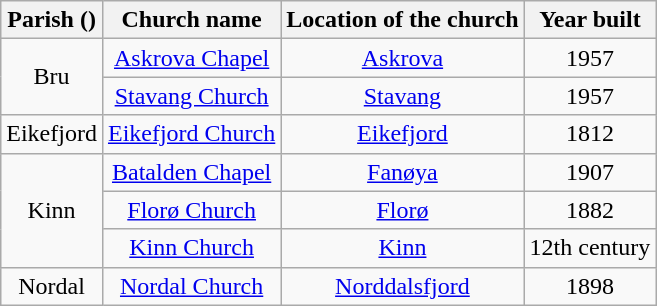<table class="wikitable" style="text-align:center">
<tr>
<th>Parish ()</th>
<th>Church name</th>
<th>Location of the church</th>
<th>Year built</th>
</tr>
<tr>
<td rowspan="2">Bru</td>
<td><a href='#'>Askrova Chapel</a></td>
<td><a href='#'>Askrova</a></td>
<td>1957</td>
</tr>
<tr>
<td><a href='#'>Stavang Church</a></td>
<td><a href='#'>Stavang</a></td>
<td>1957</td>
</tr>
<tr>
<td>Eikefjord</td>
<td><a href='#'>Eikefjord Church</a></td>
<td><a href='#'>Eikefjord</a></td>
<td>1812</td>
</tr>
<tr>
<td rowspan="3">Kinn</td>
<td><a href='#'>Batalden Chapel</a></td>
<td><a href='#'>Fanøya</a></td>
<td>1907</td>
</tr>
<tr>
<td><a href='#'>Florø Church</a></td>
<td><a href='#'>Florø</a></td>
<td>1882</td>
</tr>
<tr>
<td><a href='#'>Kinn Church</a></td>
<td><a href='#'>Kinn</a></td>
<td>12th century</td>
</tr>
<tr>
<td>Nordal</td>
<td><a href='#'>Nordal Church</a></td>
<td><a href='#'>Norddalsfjord</a></td>
<td>1898</td>
</tr>
</table>
